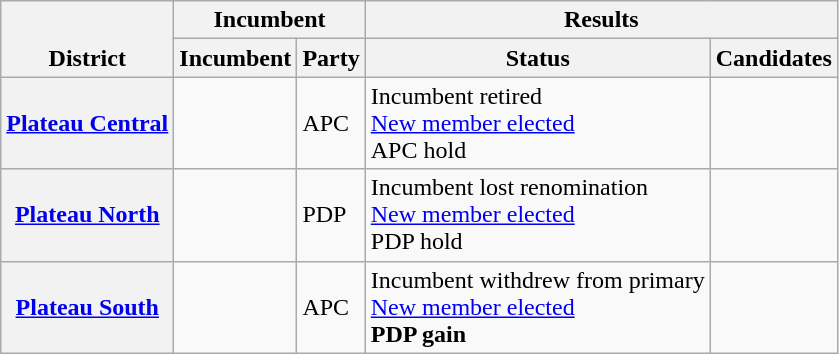<table class="wikitable sortable">
<tr valign="bottom">
<th rowspan="2">District</th>
<th colspan="2">Incumbent</th>
<th colspan="2">Results</th>
</tr>
<tr valign="bottom">
<th>Incumbent</th>
<th>Party</th>
<th>Status</th>
<th>Candidates</th>
</tr>
<tr>
<th><a href='#'>Plateau Central</a></th>
<td></td>
<td>APC</td>
<td>Incumbent retired<br><a href='#'>New member elected</a><br>APC hold</td>
<td nowrap=""></td>
</tr>
<tr>
<th><a href='#'>Plateau North</a></th>
<td></td>
<td>PDP</td>
<td>Incumbent lost renomination<br><a href='#'>New member elected</a><br>PDP hold</td>
<td nowrap=""></td>
</tr>
<tr>
<th><a href='#'>Plateau South</a></th>
<td></td>
<td>APC</td>
<td>Incumbent withdrew from primary<br><a href='#'>New member elected</a><br><strong>PDP gain</strong></td>
<td nowrap=""></td>
</tr>
</table>
